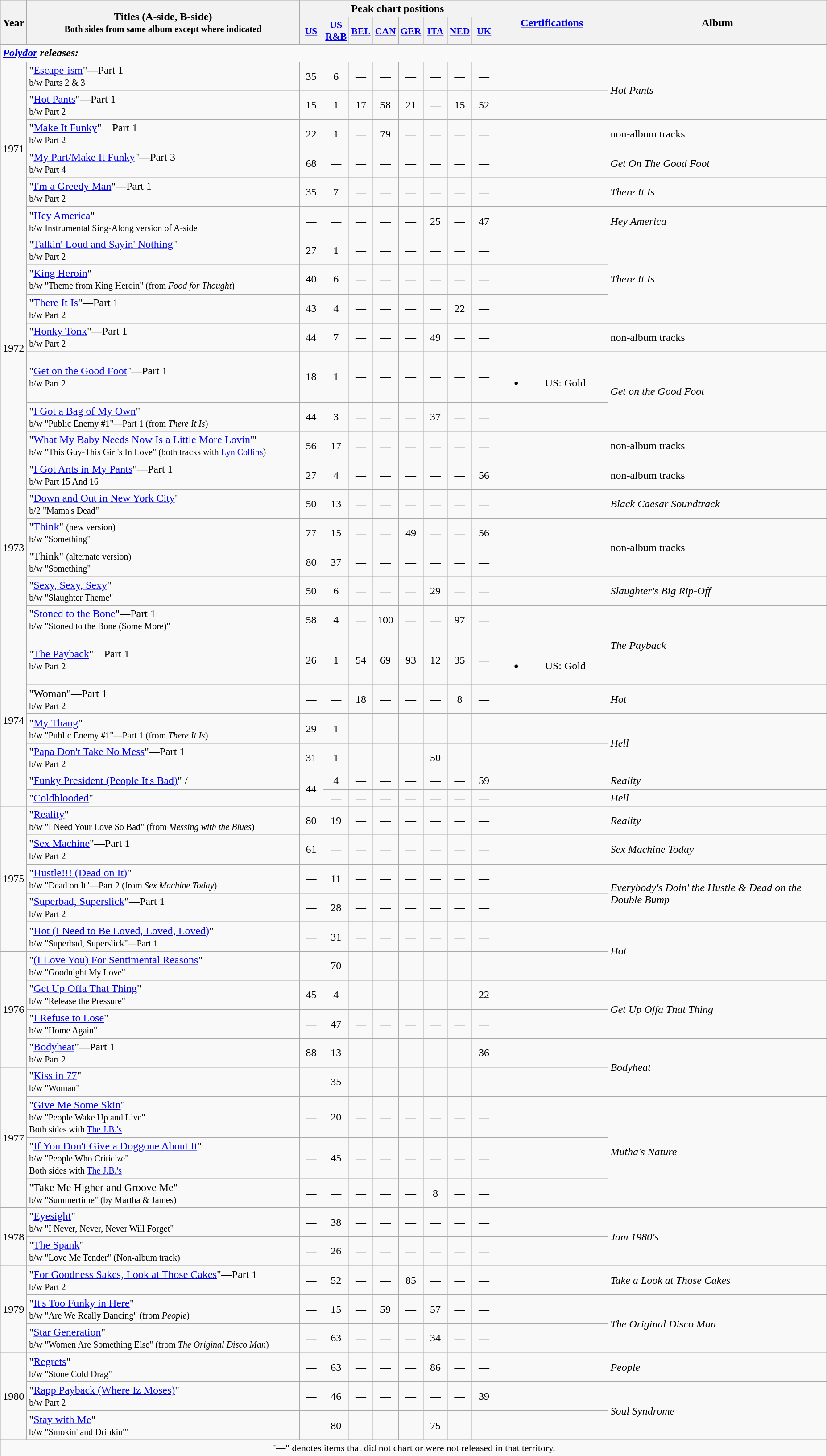<table class="wikitable" style="text-align:center;">
<tr>
<th rowspan="2" style="width:2em;">Year</th>
<th rowspan="2" style="width:25em;">Titles (A-side, B-side)<br><small>Both sides from same album except where indicated</small></th>
<th colspan="8">Peak chart positions</th>
<th rowspan="2" style="width:10em;"><a href='#'>Certifications</a></th>
<th rowspan="2" style="width:20em;">Album</th>
</tr>
<tr>
<th style="width:2em;font-size:90%;"><a href='#'>US</a><br></th>
<th style="width:2em;font-size:90%;"><a href='#'>US<br>R&B</a><br></th>
<th style="width:2em;font-size:90%;"><a href='#'>BEL</a><br></th>
<th style="width:2em;font-size:90%;"><a href='#'>CAN</a><br></th>
<th style="width:2em;font-size:90%;"><a href='#'>GER</a><br></th>
<th style="width:2em;font-size:90%;"><a href='#'>ITA</a><br></th>
<th style="width:2em;font-size:90%;"><a href='#'>NED</a><br></th>
<th style="width:2em;font-size:90%;"><a href='#'>UK</a><br></th>
</tr>
<tr>
<td colspan="15" style="text-align:left;"><strong><em><a href='#'>Polydor</a> releases:</em></strong></td>
</tr>
<tr>
<td rowspan="6">1971</td>
<td style="text-align:left;">"<a href='#'>Escape-ism</a>"—Part 1<br><small>b/w Parts 2 & 3</small></td>
<td>35</td>
<td>6</td>
<td>—</td>
<td>—</td>
<td>—</td>
<td>—</td>
<td>—</td>
<td>—</td>
<td></td>
<td style="text-align:left;" rowspan="2"><em>Hot Pants</em></td>
</tr>
<tr>
<td style="text-align:left;">"<a href='#'>Hot Pants</a>"—Part 1<br><small>b/w Part 2</small></td>
<td>15</td>
<td>1</td>
<td>17</td>
<td>58</td>
<td>21</td>
<td>—</td>
<td>15</td>
<td>52</td>
<td></td>
</tr>
<tr>
<td style="text-align:left;">"<a href='#'>Make It Funky</a>"—Part 1<br><small>b/w Part 2</small></td>
<td>22</td>
<td>1</td>
<td>—</td>
<td>79</td>
<td>—</td>
<td>—</td>
<td>—</td>
<td>—</td>
<td></td>
<td style="text-align:left;" rowspan="1">non-album tracks</td>
</tr>
<tr>
<td style="text-align:left;">"<a href='#'>My Part/Make It Funky</a>"—Part 3<br><small>b/w Part 4</small></td>
<td>68</td>
<td>—</td>
<td>—</td>
<td>—</td>
<td>—</td>
<td>—</td>
<td>—</td>
<td>—</td>
<td></td>
<td style="text-align:left;" rowspan="1"><em>Get On The Good Foot</em></td>
</tr>
<tr>
<td style="text-align:left;">"<a href='#'>I'm a Greedy Man</a>"—Part 1<br><small>b/w Part 2</small></td>
<td>35</td>
<td>7</td>
<td>—</td>
<td>—</td>
<td>—</td>
<td>—</td>
<td>—</td>
<td>—</td>
<td></td>
<td style="text-align:left;"><em>There It Is</em></td>
</tr>
<tr>
<td style="text-align:left;">"<a href='#'>Hey America</a>"<br><small>b/w Instrumental Sing-Along version of A-side</small></td>
<td>—</td>
<td>—</td>
<td>—</td>
<td>—</td>
<td>—</td>
<td>25</td>
<td>—</td>
<td>47</td>
<td></td>
<td style="text-align:left;"><em>Hey America</em></td>
</tr>
<tr>
<td rowspan="7">1972</td>
<td style="text-align:left;">"<a href='#'>Talkin' Loud and Sayin' Nothing</a>"<br><small>b/w Part 2</small></td>
<td>27</td>
<td>1</td>
<td>—</td>
<td>—</td>
<td>—</td>
<td>—</td>
<td>—</td>
<td>—</td>
<td></td>
<td style="text-align:left;" rowspan="3"><em>There It Is</em></td>
</tr>
<tr>
<td style="text-align:left;">"<a href='#'>King Heroin</a>"<br><small>b/w "Theme from King Heroin" (from <em>Food for Thought</em>)</small></td>
<td>40</td>
<td>6</td>
<td>—</td>
<td>—</td>
<td>—</td>
<td>—</td>
<td>—</td>
<td>—</td>
<td></td>
</tr>
<tr>
<td style="text-align:left;">"<a href='#'>There It Is</a>"—Part 1<br><small>b/w Part 2</small></td>
<td>43</td>
<td>4</td>
<td>—</td>
<td>—</td>
<td>—</td>
<td>—</td>
<td>22</td>
<td>—</td>
<td></td>
</tr>
<tr>
<td style="text-align:left;">"<a href='#'>Honky Tonk</a>"—Part 1<br><small>b/w Part 2</small></td>
<td>44</td>
<td>7</td>
<td>—</td>
<td>—</td>
<td>—</td>
<td>49</td>
<td>—</td>
<td>—</td>
<td></td>
<td style="text-align:left;">non-album tracks</td>
</tr>
<tr>
<td style="text-align:left;">"<a href='#'>Get on the Good Foot</a>"—Part 1<br><small>b/w Part 2</small></td>
<td>18</td>
<td>1</td>
<td>—</td>
<td>—</td>
<td>—</td>
<td>—</td>
<td>—</td>
<td>—</td>
<td><br><ul><li>US: Gold</li></ul></td>
<td style="text-align:left;" rowspan="2"><em>Get on the Good Foot</em></td>
</tr>
<tr>
<td style="text-align:left;">"<a href='#'>I Got a Bag of My Own</a>"<br><small>b/w "Public Enemy #1"—Part 1 (from <em>There It Is</em>)</small></td>
<td>44</td>
<td>3</td>
<td>—</td>
<td>—</td>
<td>—</td>
<td>37</td>
<td>—</td>
<td>—</td>
<td></td>
</tr>
<tr>
<td style="text-align:left;">"<a href='#'>What My Baby Needs Now Is a Little More Lovin'</a>" <br><small>b/w "This Guy-This Girl's In Love" (both tracks with <a href='#'>Lyn Collins</a>)</small></td>
<td>56</td>
<td>17</td>
<td>—</td>
<td>—</td>
<td>—</td>
<td>—</td>
<td>—</td>
<td>—</td>
<td></td>
<td style="text-align:left;">non-album tracks</td>
</tr>
<tr>
<td rowspan="6">1973</td>
<td style="text-align:left;">"<a href='#'>I Got Ants in My Pants</a>"—Part 1<br><small>b/w Part 15 And 16</small></td>
<td>27</td>
<td>4</td>
<td>—</td>
<td>—</td>
<td>—</td>
<td>—</td>
<td>—</td>
<td>56</td>
<td></td>
<td style="text-align:left;">non-album tracks</td>
</tr>
<tr>
<td style="text-align:left;">"<a href='#'>Down and Out in New York City</a>"<br><small>b/2 "Mama's Dead"</small></td>
<td>50</td>
<td>13</td>
<td>—</td>
<td>—</td>
<td>—</td>
<td>—</td>
<td>—</td>
<td>—</td>
<td></td>
<td style="text-align:left;"><em>Black Caesar Soundtrack</em></td>
</tr>
<tr>
<td style="text-align:left;">"<a href='#'>Think</a>" <small>(new version)</small><br><small>b/w "Something"</small></td>
<td>77</td>
<td>15</td>
<td>—</td>
<td>—</td>
<td>49</td>
<td>—</td>
<td>—</td>
<td>56</td>
<td></td>
<td align="left" rowspan="2">non-album tracks</td>
</tr>
<tr>
<td style="text-align:left;">"Think" <small>(alternate version)</small><br><small>b/w "Something"</small></td>
<td>80</td>
<td>37</td>
<td>—</td>
<td>—</td>
<td>—</td>
<td>—</td>
<td>—</td>
<td>—</td>
<td></td>
</tr>
<tr>
<td style="text-align:left;">"<a href='#'>Sexy, Sexy, Sexy</a>"<br><small>b/w "Slaughter Theme"</small></td>
<td>50</td>
<td>6</td>
<td>—</td>
<td>—</td>
<td>—</td>
<td>29</td>
<td>—</td>
<td>—</td>
<td></td>
<td style="text-align:left;"><em>Slaughter's Big Rip-Off</em></td>
</tr>
<tr>
<td style="text-align:left;">"<a href='#'>Stoned to the Bone</a>"—Part 1<br><small>b/w "Stoned to the Bone (Some More)"</small></td>
<td>58</td>
<td>4</td>
<td>—</td>
<td>100</td>
<td>—</td>
<td>—</td>
<td>97</td>
<td>—</td>
<td></td>
<td style="text-align:left;" rowspan="2"><em>The Payback</em></td>
</tr>
<tr>
<td rowspan="6">1974</td>
<td style="text-align:left;">"<a href='#'>The Payback</a>"—Part 1<br><small>b/w Part 2</small></td>
<td>26</td>
<td>1</td>
<td>54</td>
<td>69</td>
<td>93</td>
<td>12</td>
<td>35</td>
<td>—</td>
<td><br><ul><li>US: Gold</li></ul></td>
</tr>
<tr>
<td style="text-align:left;">"Woman"—Part 1<br><small>b/w Part 2</small></td>
<td>—</td>
<td>—</td>
<td>18</td>
<td>—</td>
<td>—</td>
<td>—</td>
<td>8</td>
<td>—</td>
<td></td>
<td style="text-align:left;"><em>Hot</em></td>
</tr>
<tr>
<td style="text-align:left;">"<a href='#'>My Thang</a>"<br><small>b/w "Public Enemy #1"—Part 1 (from <em>There It Is</em>)</small></td>
<td>29</td>
<td>1</td>
<td>—</td>
<td>—</td>
<td>—</td>
<td>—</td>
<td>—</td>
<td>—</td>
<td></td>
<td style="text-align:left;" rowspan="2"><em>Hell</em></td>
</tr>
<tr>
<td style="text-align:left;">"<a href='#'>Papa Don't Take No Mess</a>"—Part 1<br><small>b/w Part 2</small></td>
<td>31</td>
<td>1</td>
<td>—</td>
<td>—</td>
<td>—</td>
<td>50</td>
<td>—</td>
<td>—</td>
<td></td>
</tr>
<tr>
<td style="text-align:left;">"<a href='#'>Funky President (People It's Bad)</a>" /</td>
<td rowspan="2">44</td>
<td>4</td>
<td>—</td>
<td>—</td>
<td>—</td>
<td>—</td>
<td>—</td>
<td>59</td>
<td></td>
<td style="text-align:left;"><em>Reality</em></td>
</tr>
<tr>
<td style="text-align:left;">"<a href='#'>Coldblooded</a>"</td>
<td>—</td>
<td>—</td>
<td>—</td>
<td>—</td>
<td>—</td>
<td>—</td>
<td>—</td>
<td></td>
<td style="text-align:left;"><em>Hell</em></td>
</tr>
<tr>
<td rowspan="5">1975</td>
<td style="text-align:left;">"<a href='#'>Reality</a>"<br><small>b/w "I Need Your Love So Bad" (from <em>Messing with the Blues</em>)</small></td>
<td>80</td>
<td>19</td>
<td>—</td>
<td>—</td>
<td>—</td>
<td>—</td>
<td>—</td>
<td>—</td>
<td></td>
<td style="text-align:left;"><em>Reality</em></td>
</tr>
<tr>
<td style="text-align:left;">"<a href='#'>Sex Machine</a>"—Part 1<br><small>b/w Part 2</small></td>
<td>61</td>
<td>—</td>
<td>—</td>
<td>—</td>
<td>—</td>
<td>—</td>
<td>—</td>
<td>—</td>
<td></td>
<td style="text-align:left;"><em>Sex Machine Today</em></td>
</tr>
<tr>
<td style="text-align:left;">"<a href='#'>Hustle!!! (Dead on It)</a>"<br><small>b/w "Dead on It"—Part 2 (from <em>Sex Machine Today</em>)</small></td>
<td>—</td>
<td>11</td>
<td>—</td>
<td>—</td>
<td>—</td>
<td>—</td>
<td>—</td>
<td>—</td>
<td></td>
<td style="text-align:left;" rowspan="2"><em>Everybody's Doin' the Hustle & Dead on the Double Bump</em></td>
</tr>
<tr>
<td style="text-align:left;">"<a href='#'>Superbad, Superslick</a>"—Part 1<br><small>b/w Part 2</small></td>
<td>—</td>
<td>28</td>
<td>—</td>
<td>—</td>
<td>—</td>
<td>—</td>
<td>—</td>
<td>—</td>
<td></td>
</tr>
<tr>
<td style="text-align:left;">"<a href='#'>Hot (I Need to Be Loved, Loved, Loved)</a>"<br><small>b/w "Superbad, Superslick"—Part 1</small></td>
<td>—</td>
<td>31</td>
<td>—</td>
<td>—</td>
<td>—</td>
<td>—</td>
<td>—</td>
<td>—</td>
<td></td>
<td style="text-align:left;" rowspan="2"><em>Hot</em></td>
</tr>
<tr>
<td rowspan="4">1976</td>
<td style="text-align:left;">"<a href='#'>(I Love You) For Sentimental Reasons</a>"<br><small>b/w "Goodnight My Love"</small></td>
<td>—</td>
<td>70</td>
<td>—</td>
<td>—</td>
<td>—</td>
<td>—</td>
<td>—</td>
<td>—</td>
<td></td>
</tr>
<tr>
<td style="text-align:left;">"<a href='#'>Get Up Offa That Thing</a>"<br><small>b/w "Release the Pressure"</small></td>
<td>45</td>
<td>4</td>
<td>—</td>
<td>—</td>
<td>—</td>
<td>—</td>
<td>—</td>
<td>22</td>
<td></td>
<td style="text-align:left;" rowspan="2"><em>Get Up Offa That Thing</em></td>
</tr>
<tr>
<td style="text-align:left;">"<a href='#'>I Refuse to Lose</a>"<br><small>b/w "Home Again"</small></td>
<td>—</td>
<td>47</td>
<td>—</td>
<td>—</td>
<td>—</td>
<td>—</td>
<td>—</td>
<td>—</td>
<td></td>
</tr>
<tr>
<td style="text-align:left;">"<a href='#'>Bodyheat</a>"—Part 1<br><small>b/w Part 2</small></td>
<td>88</td>
<td>13</td>
<td>—</td>
<td>—</td>
<td>—</td>
<td>—</td>
<td>—</td>
<td>36</td>
<td></td>
<td style="text-align:left;" rowspan="2"><em>Bodyheat</em></td>
</tr>
<tr>
<td rowspan="4">1977</td>
<td style="text-align:left;">"<a href='#'>Kiss in 77</a>"<br><small>b/w "Woman"</small></td>
<td>—</td>
<td>35</td>
<td>—</td>
<td>—</td>
<td>—</td>
<td>—</td>
<td>—</td>
<td>—</td>
<td></td>
</tr>
<tr>
<td style="text-align:left;">"<a href='#'>Give Me Some Skin</a>"<br><small>b/w "People Wake Up and Live"<br>Both sides with <a href='#'>The J.B.'s</a></small></td>
<td>—</td>
<td>20</td>
<td>—</td>
<td>—</td>
<td>—</td>
<td>—</td>
<td>—</td>
<td>—</td>
<td></td>
<td style="text-align:left;" rowspan="3"><em>Mutha's Nature</em></td>
</tr>
<tr>
<td style="text-align:left;">"<a href='#'>If You Don't Give a Doggone About It</a>"<br><small>b/w "People Who Criticize"<br>Both sides with <a href='#'>The J.B.'s</a></small></td>
<td>—</td>
<td>45</td>
<td>—</td>
<td>—</td>
<td>—</td>
<td>—</td>
<td>—</td>
<td>—</td>
<td></td>
</tr>
<tr>
<td style="text-align:left;">"Take Me Higher and Groove Me"<br><small>b/w "Summertime" (by Martha & James)</small></td>
<td>—</td>
<td>—</td>
<td>—</td>
<td>—</td>
<td>—</td>
<td>8</td>
<td>—</td>
<td>—</td>
<td></td>
</tr>
<tr>
<td rowspan="2">1978</td>
<td style="text-align:left;">"<a href='#'>Eyesight</a>"<br><small>b/w "I Never, Never, Never Will Forget"</small></td>
<td>—</td>
<td>38</td>
<td>—</td>
<td>—</td>
<td>—</td>
<td>—</td>
<td>—</td>
<td>—</td>
<td></td>
<td style="text-align:left;" rowspan="2"><em>Jam 1980's</em></td>
</tr>
<tr>
<td style="text-align:left;">"<a href='#'>The Spank</a>"<br><small>b/w "Love Me Tender" (Non-album track)</small></td>
<td>—</td>
<td>26</td>
<td>—</td>
<td>—</td>
<td>—</td>
<td>—</td>
<td>—</td>
<td>—</td>
<td></td>
</tr>
<tr>
<td rowspan="3">1979</td>
<td style="text-align:left;">"<a href='#'>For Goodness Sakes, Look at Those Cakes</a>"—Part 1<br><small>b/w Part 2</small></td>
<td>—</td>
<td>52</td>
<td>—</td>
<td>—</td>
<td>85</td>
<td>—</td>
<td>—</td>
<td>—</td>
<td></td>
<td style="text-align:left;"><em>Take a Look at Those Cakes</em></td>
</tr>
<tr>
<td style="text-align:left;">"<a href='#'>It's Too Funky in Here</a>"<br><small>b/w "Are We Really Dancing" (from <em>People</em>)</small></td>
<td>—</td>
<td>15</td>
<td>—</td>
<td>59</td>
<td>—</td>
<td>57</td>
<td>—</td>
<td>—</td>
<td></td>
<td style="text-align:left;" rowspan="2"><em>The Original Disco Man</em></td>
</tr>
<tr>
<td style="text-align:left;">"<a href='#'>Star Generation</a>"<br><small>b/w "Women Are Something Else" (from <em>The Original Disco Man</em>)</small></td>
<td>—</td>
<td>63</td>
<td>—</td>
<td>—</td>
<td>—</td>
<td>34</td>
<td>—</td>
<td>—</td>
<td></td>
</tr>
<tr>
<td rowspan="3">1980</td>
<td style="text-align:left;">"<a href='#'>Regrets</a>"<br><small>b/w "Stone Cold Drag"</small></td>
<td>—</td>
<td>63</td>
<td>—</td>
<td>—</td>
<td>—</td>
<td>86</td>
<td>—</td>
<td>—</td>
<td></td>
<td style="text-align:left;"><em>People</em></td>
</tr>
<tr>
<td style="text-align:left;">"<a href='#'>Rapp Payback (Where Iz Moses)</a>"<br><small>b/w Part 2</small></td>
<td>—</td>
<td>46</td>
<td>—</td>
<td>—</td>
<td>—</td>
<td>—</td>
<td>—</td>
<td>39</td>
<td></td>
<td style="text-align:left;" rowspan="2"><em>Soul Syndrome</em></td>
</tr>
<tr>
<td style="text-align:left;">"<a href='#'>Stay with Me</a>"<br><small>b/w "Smokin' and Drinkin'"</small></td>
<td>—</td>
<td>80</td>
<td>—</td>
<td>—</td>
<td>—</td>
<td>75</td>
<td>—</td>
<td>—</td>
<td></td>
</tr>
<tr>
<td colspan="15" style="font-size:90%">"—" denotes items that did not chart or were not released in that territory.</td>
</tr>
<tr>
</tr>
</table>
